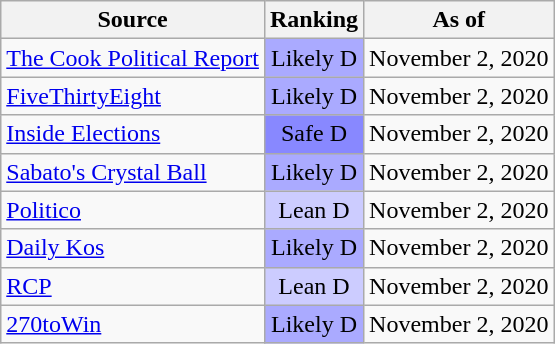<table class="wikitable" style="text-align:center">
<tr>
<th>Source</th>
<th>Ranking</th>
<th>As of</th>
</tr>
<tr>
<td align=left><a href='#'>The Cook Political Report</a></td>
<td style="background:#aaf" data-sort-value=-3>Likely D</td>
<td>November 2, 2020</td>
</tr>
<tr>
<td align=left><a href='#'>FiveThirtyEight</a></td>
<td style="background:#aaf" data-sort-value=-3>Likely D</td>
<td>November 2, 2020</td>
</tr>
<tr>
<td align=left><a href='#'>Inside Elections</a></td>
<td style="background:#88f" data-sort-value=-4>Safe D</td>
<td>November 2, 2020</td>
</tr>
<tr>
<td align=left><a href='#'>Sabato's Crystal Ball</a></td>
<td style="background:#aaf" data-sort-value=-3>Likely D</td>
<td>November 2, 2020</td>
</tr>
<tr>
<td align=left><a href='#'>Politico</a></td>
<td style="background:#ccf" data-sort-value=-2>Lean D</td>
<td>November 2, 2020</td>
</tr>
<tr>
<td align=left><a href='#'>Daily Kos</a></td>
<td style="background:#aaf" data-sort-value=-3>Likely D</td>
<td>November 2, 2020</td>
</tr>
<tr>
<td align=left><a href='#'>RCP</a></td>
<td style="background:#ccf" data-sort-value=-2>Lean D</td>
<td>November 2, 2020</td>
</tr>
<tr>
<td align=left><a href='#'>270toWin</a></td>
<td style="background:#aaf" data-sort-value=-3>Likely D</td>
<td>November 2, 2020</td>
</tr>
</table>
